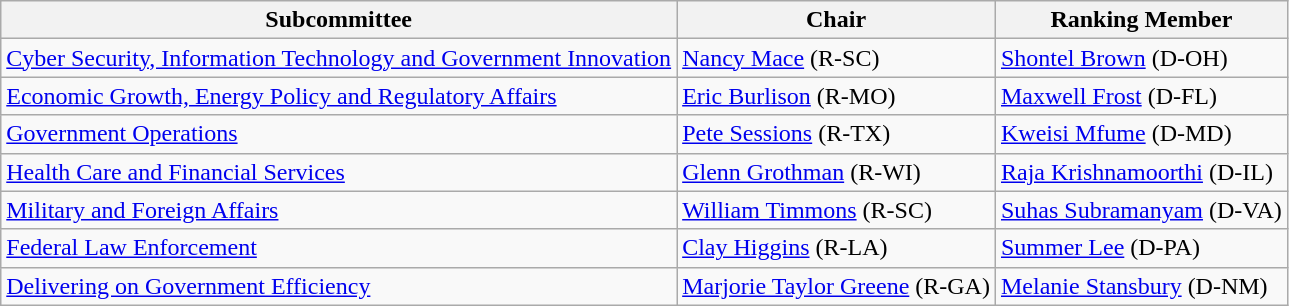<table class="wikitable">
<tr>
<th>Subcommittee</th>
<th>Chair</th>
<th>Ranking Member</th>
</tr>
<tr>
<td><a href='#'>Cyber Security, Information Technology and Government Innovation</a></td>
<td><a href='#'>Nancy Mace</a> (R-SC)</td>
<td><a href='#'>Shontel Brown</a> (D-OH)</td>
</tr>
<tr>
<td><a href='#'>Economic Growth, Energy Policy and Regulatory Affairs</a></td>
<td><a href='#'>Eric Burlison</a> (R-MO)</td>
<td><a href='#'>Maxwell Frost</a> (D-FL)</td>
</tr>
<tr>
<td><a href='#'>Government Operations</a></td>
<td><a href='#'>Pete Sessions</a> (R-TX)</td>
<td><a href='#'>Kweisi Mfume</a> (D-MD)</td>
</tr>
<tr>
<td><a href='#'>Health Care and Financial Services</a></td>
<td><a href='#'>Glenn Grothman</a> (R-WI)</td>
<td><a href='#'>Raja Krishnamoorthi</a> (D-IL)</td>
</tr>
<tr>
<td><a href='#'>Military and Foreign Affairs</a></td>
<td><a href='#'>William Timmons</a> (R-SC)</td>
<td><a href='#'>Suhas Subramanyam</a> (D-VA)</td>
</tr>
<tr>
<td><a href='#'>Federal Law Enforcement</a></td>
<td><a href='#'>Clay Higgins</a> (R-LA)</td>
<td><a href='#'>Summer Lee</a> (D-PA)</td>
</tr>
<tr>
<td><a href='#'>Delivering on Government Efficiency</a></td>
<td><a href='#'>Marjorie Taylor Greene</a> (R-GA)</td>
<td><a href='#'>Melanie Stansbury</a> (D-NM)</td>
</tr>
</table>
